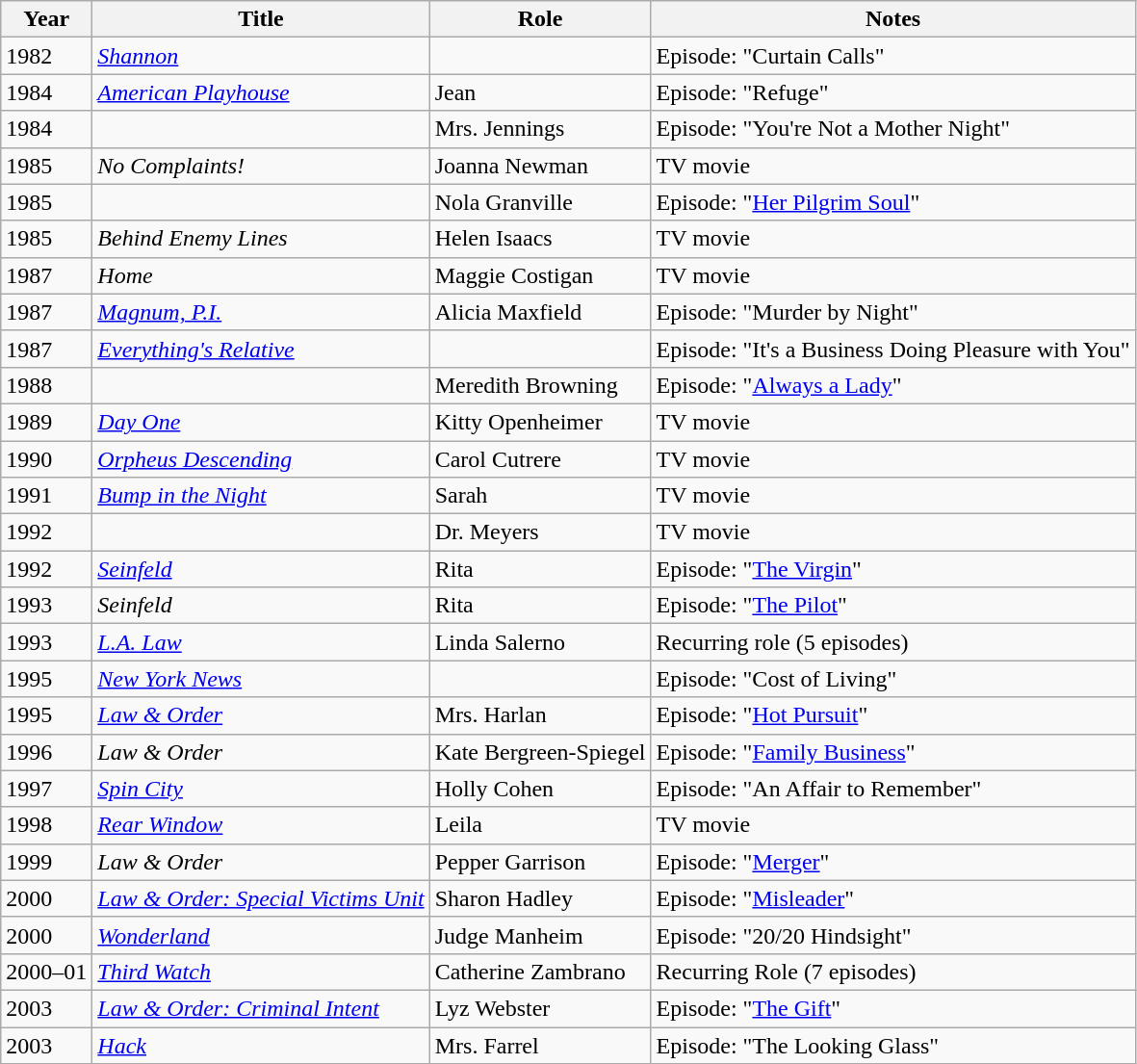<table class="wikitable sortable">
<tr>
<th>Year</th>
<th>Title</th>
<th>Role</th>
<th class="unsortable">Notes</th>
</tr>
<tr>
<td>1982</td>
<td><em><a href='#'>Shannon</a></em></td>
<td></td>
<td>Episode: "Curtain Calls"</td>
</tr>
<tr>
<td>1984</td>
<td><em><a href='#'>American Playhouse</a></em></td>
<td>Jean</td>
<td>Episode: "Refuge"</td>
</tr>
<tr>
<td>1984</td>
<td><em></em></td>
<td>Mrs. Jennings</td>
<td>Episode: "You're Not a Mother Night"</td>
</tr>
<tr>
<td>1985</td>
<td><em>No Complaints!</em></td>
<td>Joanna Newman</td>
<td>TV movie</td>
</tr>
<tr>
<td>1985</td>
<td><em></em></td>
<td>Nola Granville</td>
<td>Episode: "<a href='#'>Her Pilgrim Soul</a>"</td>
</tr>
<tr>
<td>1985</td>
<td><em>Behind Enemy Lines</em></td>
<td>Helen Isaacs</td>
<td>TV movie</td>
</tr>
<tr>
<td>1987</td>
<td><em>Home</em></td>
<td>Maggie Costigan</td>
<td>TV movie</td>
</tr>
<tr>
<td>1987</td>
<td><em><a href='#'>Magnum, P.I.</a></em></td>
<td>Alicia Maxfield</td>
<td>Episode: "Murder by Night"</td>
</tr>
<tr>
<td>1987</td>
<td><em><a href='#'>Everything's Relative</a></em></td>
<td></td>
<td>Episode: "It's a Business Doing Pleasure with You"</td>
</tr>
<tr>
<td>1988</td>
<td><em></em></td>
<td>Meredith Browning</td>
<td>Episode: "<a href='#'>Always a Lady</a>"</td>
</tr>
<tr>
<td>1989</td>
<td><em><a href='#'>Day One</a></em></td>
<td>Kitty Openheimer</td>
<td>TV movie</td>
</tr>
<tr>
<td>1990</td>
<td><em><a href='#'>Orpheus Descending</a></em></td>
<td>Carol Cutrere</td>
<td>TV movie</td>
</tr>
<tr>
<td>1991</td>
<td><em><a href='#'>Bump in the Night</a></em></td>
<td>Sarah</td>
<td>TV movie</td>
</tr>
<tr>
<td>1992</td>
<td><em></em></td>
<td>Dr. Meyers</td>
<td>TV movie</td>
</tr>
<tr>
<td>1992</td>
<td><em><a href='#'>Seinfeld</a></em></td>
<td>Rita</td>
<td>Episode: "<a href='#'>The Virgin</a>"</td>
</tr>
<tr>
<td>1993</td>
<td><em>Seinfeld</em></td>
<td>Rita</td>
<td>Episode: "<a href='#'>The Pilot</a>"</td>
</tr>
<tr>
<td>1993</td>
<td><em><a href='#'>L.A. Law</a></em></td>
<td>Linda Salerno</td>
<td>Recurring role (5 episodes)</td>
</tr>
<tr>
<td>1995</td>
<td><em><a href='#'>New York News</a></em></td>
<td></td>
<td>Episode: "Cost of Living"</td>
</tr>
<tr>
<td>1995</td>
<td><em><a href='#'>Law & Order</a></em></td>
<td>Mrs. Harlan</td>
<td>Episode: "<a href='#'>Hot Pursuit</a>"</td>
</tr>
<tr>
<td>1996</td>
<td><em>Law & Order</em></td>
<td>Kate Bergreen-Spiegel</td>
<td>Episode: "<a href='#'>Family Business</a>"</td>
</tr>
<tr>
<td>1997</td>
<td><em><a href='#'>Spin City</a></em></td>
<td>Holly Cohen</td>
<td>Episode: "An Affair to Remember"</td>
</tr>
<tr>
<td>1998</td>
<td><em><a href='#'>Rear Window</a></em></td>
<td>Leila</td>
<td>TV movie</td>
</tr>
<tr>
<td>1999</td>
<td><em>Law & Order</em></td>
<td>Pepper Garrison</td>
<td>Episode: "<a href='#'>Merger</a>"</td>
</tr>
<tr>
<td>2000</td>
<td><em><a href='#'>Law & Order: Special Victims Unit</a></em></td>
<td>Sharon Hadley</td>
<td>Episode: "<a href='#'>Misleader</a>"</td>
</tr>
<tr>
<td>2000</td>
<td><em><a href='#'>Wonderland</a></em></td>
<td>Judge Manheim</td>
<td>Episode: "20/20 Hindsight"</td>
</tr>
<tr>
<td>2000–01</td>
<td><em><a href='#'>Third Watch</a></em></td>
<td>Catherine Zambrano</td>
<td>Recurring Role (7 episodes)</td>
</tr>
<tr>
<td>2003</td>
<td><em><a href='#'>Law & Order: Criminal Intent</a></em></td>
<td>Lyz Webster</td>
<td>Episode: "<a href='#'>The Gift</a>"</td>
</tr>
<tr>
<td>2003</td>
<td><em><a href='#'>Hack</a></em></td>
<td>Mrs. Farrel</td>
<td>Episode: "The Looking Glass"</td>
</tr>
</table>
